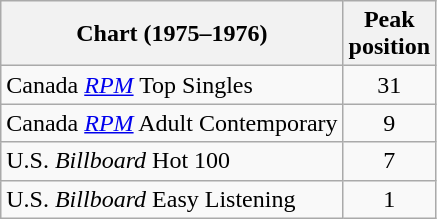<table class="wikitable sortable">
<tr>
<th>Chart (1975–1976)</th>
<th>Peak<br>position</th>
</tr>
<tr>
<td>Canada <a href='#'><em>RPM</em></a> Top Singles </td>
<td style="text-align:center;">31</td>
</tr>
<tr>
<td>Canada <a href='#'><em>RPM</em></a> Adult Contemporary </td>
<td style="text-align:center;">9</td>
</tr>
<tr>
<td>U.S. <em>Billboard</em> Hot 100</td>
<td align=center>7</td>
</tr>
<tr>
<td>U.S. <em>Billboard</em> Easy Listening</td>
<td align=center>1</td>
</tr>
</table>
